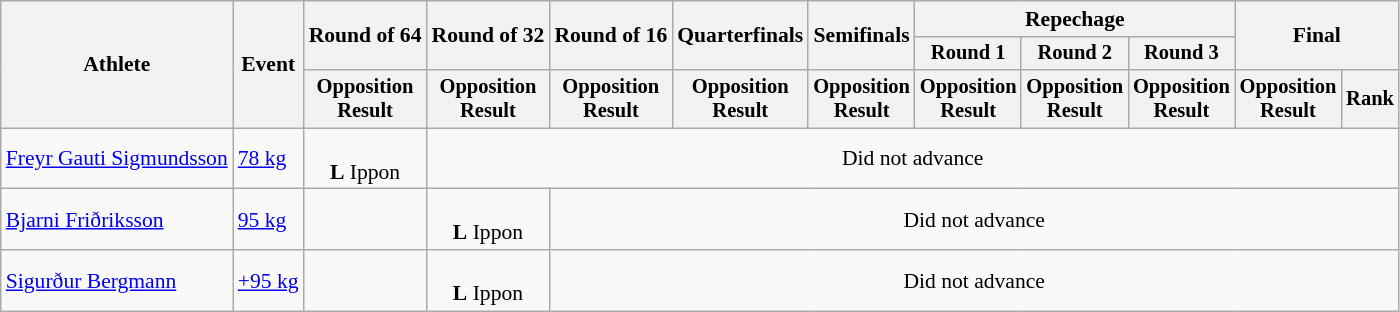<table class="wikitable" style="font-size:90%">
<tr>
<th rowspan="3">Athlete</th>
<th rowspan="3">Event</th>
<th rowspan="2">Round of 64</th>
<th rowspan="2">Round of 32</th>
<th rowspan="2">Round of 16</th>
<th rowspan="2">Quarterfinals</th>
<th rowspan="2">Semifinals</th>
<th colspan=3>Repechage</th>
<th rowspan="2" colspan=2>Final</th>
</tr>
<tr style="font-size:95%">
<th>Round 1</th>
<th>Round 2</th>
<th>Round 3</th>
</tr>
<tr style="font-size:95%">
<th>Opposition<br>Result</th>
<th>Opposition<br>Result</th>
<th>Opposition<br>Result</th>
<th>Opposition<br>Result</th>
<th>Opposition<br>Result</th>
<th>Opposition<br>Result</th>
<th>Opposition<br>Result</th>
<th>Opposition<br>Result</th>
<th>Opposition<br>Result</th>
<th>Rank</th>
</tr>
<tr align=center>
<td align=left><a href='#'>Freyr Gauti Sigmundsson</a></td>
<td align=left><a href='#'>78 kg</a></td>
<td><br><strong>L</strong> Ippon</td>
<td colspan=9>Did not advance</td>
</tr>
<tr align=center>
<td align=left><a href='#'>Bjarni Friðriksson</a></td>
<td align=left><a href='#'>95 kg</a></td>
<td></td>
<td><br><strong>L</strong> Ippon</td>
<td colspan=8>Did not advance</td>
</tr>
<tr align=center>
<td align=left><a href='#'>Sigurður Bergmann</a></td>
<td align=left><a href='#'>+95 kg</a></td>
<td></td>
<td><br><strong>L</strong> Ippon</td>
<td colspan=8>Did not advance</td>
</tr>
</table>
